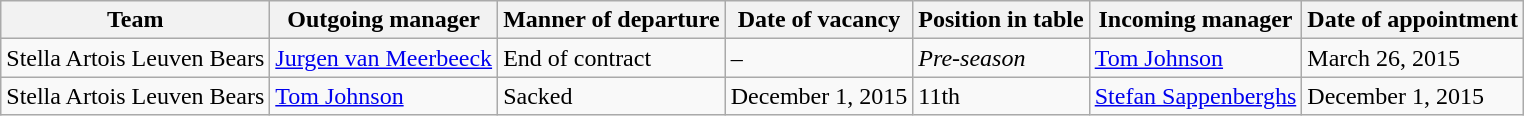<table class="wikitable sortable">
<tr>
<th>Team</th>
<th>Outgoing manager</th>
<th>Manner of departure</th>
<th>Date of vacancy</th>
<th>Position in table</th>
<th>Incoming manager</th>
<th>Date of appointment</th>
</tr>
<tr>
<td>Stella Artois Leuven Bears</td>
<td> <a href='#'>Jurgen van Meerbeeck</a></td>
<td>End of contract</td>
<td>–</td>
<td><em>Pre-season</em></td>
<td> <a href='#'>Tom Johnson</a></td>
<td>March 26, 2015</td>
</tr>
<tr>
<td>Stella Artois Leuven Bears</td>
<td> <a href='#'>Tom Johnson</a></td>
<td>Sacked</td>
<td>December 1, 2015</td>
<td>11th</td>
<td> <a href='#'>Stefan Sappenberghs</a></td>
<td>December 1, 2015</td>
</tr>
</table>
